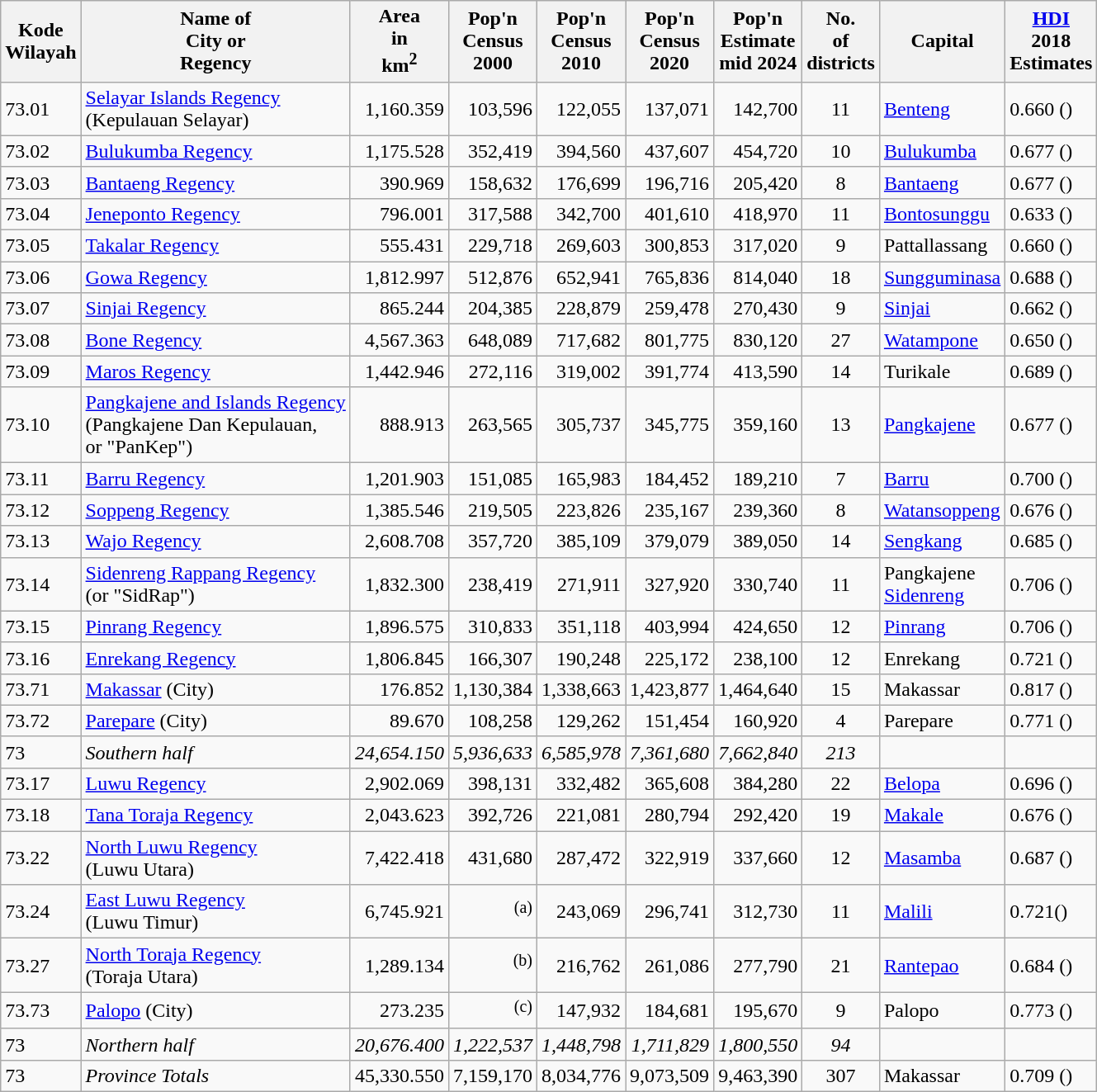<table class="sortable wikitable">
<tr>
<th>Kode <br>Wilayah</th>
<th>Name of<br>City or<br>Regency</th>
<th>Area <br>in<br>km<sup>2</sup></th>
<th>Pop'n<br>Census<br>2000</th>
<th>Pop'n<br>Census<br>2010</th>
<th>Pop'n<br>Census<br>2020</th>
<th>Pop'n<br>Estimate<br>mid 2024</th>
<th>No.<br> of<br>districts</th>
<th>Capital</th>
<th><a href='#'>HDI</a><br>2018 <br>Estimates</th>
</tr>
<tr>
<td>73.01</td>
<td><a href='#'>Selayar Islands Regency</a><br>(Kepulauan Selayar)</td>
<td align="right">1,160.359</td>
<td align="right">103,596</td>
<td align="right">122,055</td>
<td align="right">137,071</td>
<td align="right">142,700</td>
<td align="center">11</td>
<td><a href='#'>Benteng</a></td>
<td>0.660 ()</td>
</tr>
<tr>
<td>73.02</td>
<td><a href='#'>Bulukumba Regency</a></td>
<td align="right">1,175.528</td>
<td align="right">352,419</td>
<td align="right">394,560</td>
<td align="right">437,607</td>
<td align="right">454,720</td>
<td align="center">10</td>
<td><a href='#'>Bulukumba</a></td>
<td>0.677 ()</td>
</tr>
<tr>
<td>73.03</td>
<td><a href='#'>Bantaeng Regency</a></td>
<td align="right">390.969</td>
<td align="right">158,632</td>
<td align="right">176,699</td>
<td align="right">196,716</td>
<td align="right">205,420</td>
<td align="center">8</td>
<td><a href='#'>Bantaeng</a></td>
<td>0.677 ()</td>
</tr>
<tr>
<td>73.04</td>
<td><a href='#'>Jeneponto Regency</a></td>
<td align="right">796.001</td>
<td align="right">317,588</td>
<td align="right">342,700</td>
<td align="right">401,610</td>
<td align="right">418,970</td>
<td align="center">11</td>
<td><a href='#'>Bontosunggu</a></td>
<td>0.633 ()</td>
</tr>
<tr>
<td>73.05</td>
<td><a href='#'>Takalar Regency</a></td>
<td align="right">555.431</td>
<td align="right">229,718</td>
<td align="right">269,603</td>
<td align="right">300,853</td>
<td align="right">317,020</td>
<td align="center">9</td>
<td>Pattallassang</td>
<td>0.660 ()</td>
</tr>
<tr>
<td>73.06</td>
<td><a href='#'>Gowa Regency</a></td>
<td align="right">1,812.997</td>
<td align="right">512,876</td>
<td align="right">652,941</td>
<td align="right">765,836</td>
<td align="right">814,040</td>
<td align="center">18</td>
<td><a href='#'>Sungguminasa</a></td>
<td>0.688 ()</td>
</tr>
<tr>
<td>73.07</td>
<td><a href='#'>Sinjai Regency</a></td>
<td align="right">865.244</td>
<td align="right">204,385</td>
<td align="right">228,879</td>
<td align="right">259,478</td>
<td align="right">270,430</td>
<td align="center">9</td>
<td><a href='#'>Sinjai</a></td>
<td>0.662 ()</td>
</tr>
<tr>
<td>73.08</td>
<td><a href='#'>Bone Regency</a></td>
<td align="right">4,567.363</td>
<td align="right">648,089</td>
<td align="right">717,682</td>
<td align="right">801,775</td>
<td align="right">830,120</td>
<td align="center">27</td>
<td><a href='#'>Watampone</a></td>
<td>0.650 ()</td>
</tr>
<tr>
<td>73.09</td>
<td><a href='#'>Maros Regency</a></td>
<td align="right">1,442.946</td>
<td align="right">272,116</td>
<td align="right">319,002</td>
<td align="right">391,774</td>
<td align="right">413,590</td>
<td align="center">14</td>
<td>Turikale</td>
<td>0.689 ()</td>
</tr>
<tr>
<td>73.10</td>
<td><a href='#'>Pangkajene and Islands Regency</a><br>(Pangkajene Dan Kepulauan,<br> or "PanKep")</td>
<td align="right">888.913</td>
<td align="right">263,565</td>
<td align="right">305,737</td>
<td align="right">345,775</td>
<td align="right">359,160</td>
<td align="center">13</td>
<td><a href='#'>Pangkajene</a></td>
<td>0.677 ()</td>
</tr>
<tr>
<td>73.11</td>
<td><a href='#'>Barru Regency</a></td>
<td align="right">1,201.903</td>
<td align="right">151,085</td>
<td align="right">165,983</td>
<td align="right">184,452</td>
<td align="right">189,210</td>
<td align="center">7</td>
<td><a href='#'>Barru</a></td>
<td>0.700 ()</td>
</tr>
<tr>
<td>73.12</td>
<td><a href='#'>Soppeng Regency</a></td>
<td align="right">1,385.546</td>
<td align="right">219,505</td>
<td align="right">223,826</td>
<td align="right">235,167</td>
<td align="right">239,360</td>
<td align="center">8</td>
<td><a href='#'>Watansoppeng</a></td>
<td>0.676 ()</td>
</tr>
<tr>
<td>73.13</td>
<td><a href='#'>Wajo Regency</a></td>
<td align="right">2,608.708</td>
<td align="right">357,720</td>
<td align="right">385,109</td>
<td align="right">379,079</td>
<td align="right">389,050</td>
<td align="center">14</td>
<td><a href='#'>Sengkang</a></td>
<td>0.685 ()</td>
</tr>
<tr>
<td>73.14</td>
<td><a href='#'>Sidenreng Rappang Regency</a> <br>(or "SidRap")</td>
<td align="right">1,832.300</td>
<td align="right">238,419</td>
<td align="right">271,911</td>
<td align="right">327,920</td>
<td align="right">330,740</td>
<td align="center">11</td>
<td>Pangkajene <br><a href='#'>Sidenreng</a></td>
<td>0.706 ()</td>
</tr>
<tr>
<td>73.15</td>
<td><a href='#'>Pinrang Regency</a></td>
<td align="right">1,896.575</td>
<td align="right">310,833</td>
<td align="right">351,118</td>
<td align="right">403,994</td>
<td align="right">424,650</td>
<td align="center">12</td>
<td><a href='#'>Pinrang</a></td>
<td>0.706 ()</td>
</tr>
<tr>
<td>73.16</td>
<td><a href='#'>Enrekang Regency</a></td>
<td align="right">1,806.845</td>
<td align="right">166,307</td>
<td align="right">190,248</td>
<td align="right">225,172</td>
<td align="right">238,100</td>
<td align="center">12</td>
<td>Enrekang</td>
<td>0.721 ()</td>
</tr>
<tr>
<td>73.71</td>
<td><a href='#'>Makassar</a> (City)</td>
<td align="right">176.852</td>
<td align="right">1,130,384</td>
<td align="right">1,338,663</td>
<td align="right">1,423,877</td>
<td align="right">1,464,640</td>
<td align="center">15</td>
<td>Makassar</td>
<td>0.817 ()</td>
</tr>
<tr>
<td>73.72</td>
<td><a href='#'>Parepare</a> (City)</td>
<td align="right">89.670</td>
<td align="right">108,258</td>
<td align="right">129,262</td>
<td align="right">151,454</td>
<td align="right">160,920</td>
<td align="center">4</td>
<td>Parepare</td>
<td>0.771 ()</td>
</tr>
<tr>
<td>73</td>
<td><em>Southern half</em></td>
<td align="right"><em>24,654.150</em></td>
<td align="right"><em>5,936,633</em></td>
<td align="right"><em>6,585,978</em></td>
<td align="right"><em>7,361,680</em></td>
<td align="right"><em>7,662,840</em></td>
<td align="center"><em>213</em></td>
<td></td>
<td></td>
</tr>
<tr>
<td>73.17</td>
<td><a href='#'>Luwu Regency</a></td>
<td align="right">2,902.069</td>
<td align="right">398,131</td>
<td align="right">332,482</td>
<td align="right">365,608</td>
<td align="right">384,280</td>
<td align="center">22</td>
<td><a href='#'>Belopa</a></td>
<td>0.696 ()</td>
</tr>
<tr>
<td>73.18</td>
<td><a href='#'>Tana Toraja Regency</a></td>
<td align="right">2,043.623</td>
<td align="right">392,726</td>
<td align="right">221,081</td>
<td align="right">280,794</td>
<td align="right">292,420</td>
<td align="center">19</td>
<td><a href='#'>Makale</a></td>
<td>0.676 ()</td>
</tr>
<tr>
<td>73.22</td>
<td><a href='#'>North Luwu Regency</a><br>(Luwu Utara)</td>
<td align="right">7,422.418</td>
<td align="right">431,680</td>
<td align="right">287,472</td>
<td align="right">322,919</td>
<td align="right">337,660</td>
<td align="center">12</td>
<td><a href='#'>Masamba</a></td>
<td>0.687 ()</td>
</tr>
<tr>
<td>73.24</td>
<td><a href='#'>East Luwu Regency</a><br>(Luwu Timur)</td>
<td align="right">6,745.921</td>
<td align="right"><sup>(a)</sup></td>
<td align="right">243,069</td>
<td align="right">296,741</td>
<td align="right">312,730</td>
<td align="center">11</td>
<td><a href='#'>Malili</a></td>
<td>0.721()</td>
</tr>
<tr>
<td>73.27</td>
<td><a href='#'>North Toraja Regency</a><br>(Toraja Utara)</td>
<td align="right">1,289.134</td>
<td align="right"><sup>(b)</sup></td>
<td align="right">216,762</td>
<td align="right">261,086</td>
<td align="right">277,790</td>
<td align="center">21</td>
<td><a href='#'>Rantepao</a></td>
<td>0.684 ()</td>
</tr>
<tr>
<td>73.73</td>
<td><a href='#'>Palopo</a> (City)</td>
<td align="right">273.235</td>
<td align="right"><sup>(c)</sup></td>
<td align="right">147,932</td>
<td align="right">184,681</td>
<td align="right">195,670</td>
<td align="center">9</td>
<td>Palopo</td>
<td>0.773 ()</td>
</tr>
<tr>
<td>73</td>
<td><em>Northern half</em></td>
<td align="right"><em>20,676.400</em></td>
<td align="right"><em>1,222,537</em></td>
<td align="right"><em>1,448,798</em></td>
<td align="right"><em>1,711,829</em></td>
<td align="right"><em>1,800,550</em></td>
<td align="center"><em>94</em></td>
<td></td>
<td></td>
</tr>
<tr>
<td>73</td>
<td><em>Province Totals</em></td>
<td align="right">45,330.550</td>
<td align="right">7,159,170</td>
<td align="right">8,034,776</td>
<td align="right">9,073,509</td>
<td align="right">9,463,390</td>
<td align="center">307</td>
<td>Makassar</td>
<td>0.709 ()</td>
</tr>
</table>
